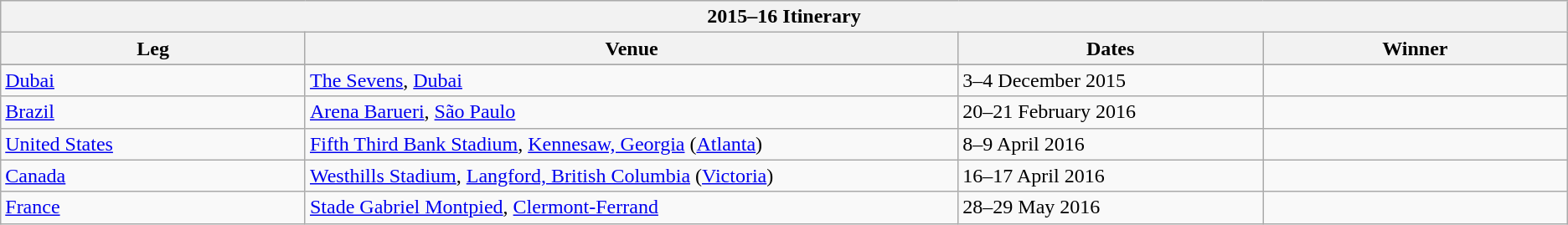<table class="wikitable" style="text-align:left">
<tr bgcolor="#efefef">
<th colspan=4 style="border-right:0px;";>2015–16 Itinerary</th>
</tr>
<tr bgcolor="#efefef">
<th width=7%>Leg</th>
<th width=15%>Venue</th>
<th width=7%>Dates</th>
<th width=7%>Winner</th>
</tr>
<tr>
</tr>
<tr>
<td><a href='#'>Dubai</a></td>
<td><a href='#'>The Sevens</a>, <a href='#'>Dubai</a></td>
<td>3–4 December 2015</td>
<td></td>
</tr>
<tr>
<td><a href='#'>Brazil</a></td>
<td><a href='#'>Arena Barueri</a>, <a href='#'>São Paulo</a></td>
<td>20–21 February 2016</td>
<td></td>
</tr>
<tr>
<td><a href='#'>United States</a></td>
<td><a href='#'>Fifth Third Bank Stadium</a>, <a href='#'>Kennesaw, Georgia</a> (<a href='#'>Atlanta</a>)</td>
<td>8–9 April 2016</td>
<td></td>
</tr>
<tr>
<td><a href='#'>Canada</a></td>
<td><a href='#'>Westhills Stadium</a>, <a href='#'>Langford, British Columbia</a> (<a href='#'>Victoria</a>)</td>
<td>16–17 April 2016</td>
<td></td>
</tr>
<tr>
<td><a href='#'>France</a></td>
<td><a href='#'>Stade Gabriel Montpied</a>, <a href='#'>Clermont-Ferrand</a></td>
<td>28–29 May 2016</td>
<td></td>
</tr>
</table>
